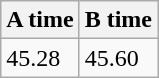<table class="wikitable" border="1" align="upright">
<tr>
<th>A time</th>
<th>B time</th>
</tr>
<tr>
<td>45.28</td>
<td>45.60</td>
</tr>
</table>
